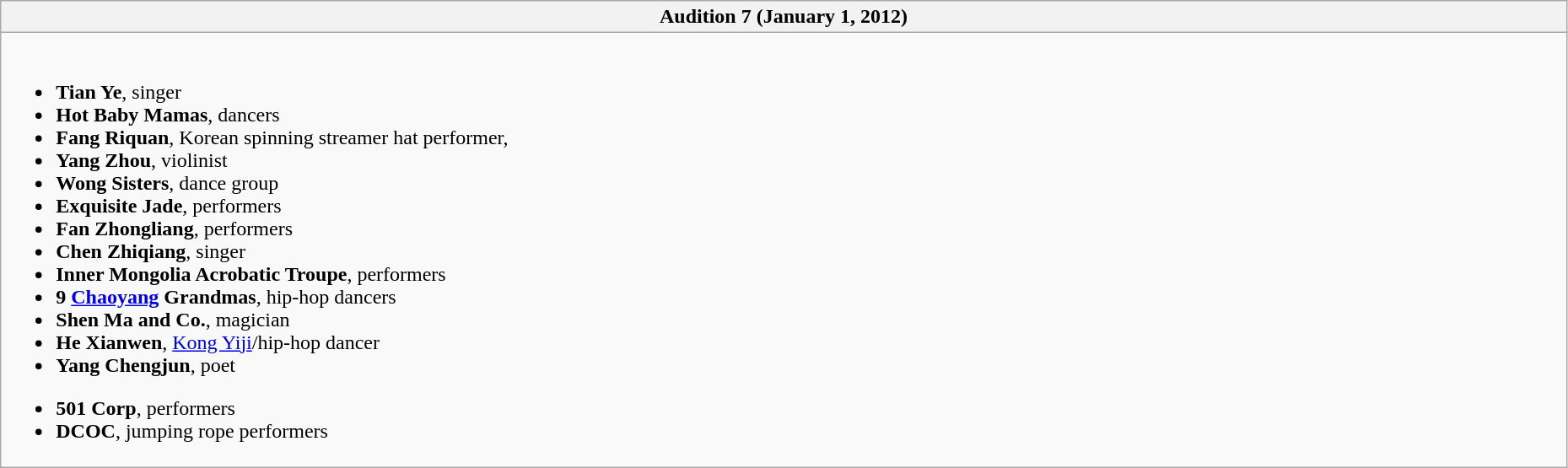<table class="wikitable collapsible collapsed" style="width: 98%">
<tr>
<th style="text-align: center">Audition 7 (January 1, 2012)</th>
</tr>
<tr>
<td><br><ul><li><strong>Tian Ye</strong>, singer </li><li><strong>Hot Baby Mamas</strong>, dancers </li><li><strong>Fang Riquan</strong>, Korean spinning streamer hat performer, </li><li><strong>Yang Zhou</strong>, violinist </li><li><strong>Wong Sisters</strong>, dance group </li><li><strong>Exquisite Jade</strong>, performers </li><li><strong>Fan Zhongliang</strong>, performers </li><li><strong>Chen Zhiqiang</strong>, singer </li><li><strong>Inner Mongolia Acrobatic Troupe</strong>, performers </li><li><strong>9 <a href='#'>Chaoyang</a> Grandmas</strong>, hip-hop dancers </li><li><strong>Shen Ma and Co.</strong>, magician </li><li><strong>He Xianwen</strong>, <a href='#'>Kong Yiji</a>/hip-hop dancer </li><li><strong>Yang Chengjun</strong>, poet </li></ul><ul><li><strong>501 Corp</strong>, performers </li><li><strong>DCOC</strong>, jumping rope performers </li></ul></td>
</tr>
</table>
